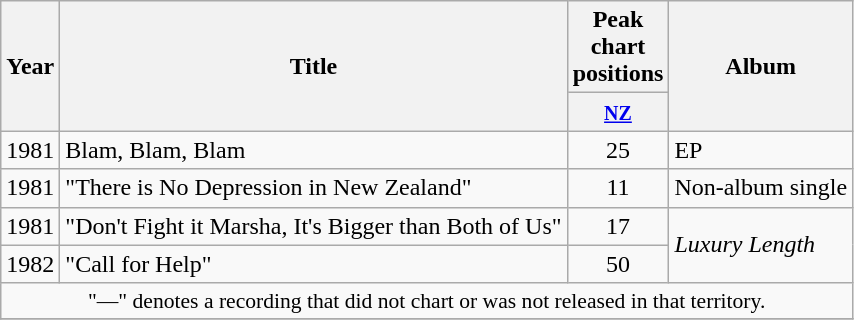<table class="wikitable plainrowheaders">
<tr>
<th rowspan="2"  width="1em">Year</th>
<th rowspan="2">Title</th>
<th width="3em">Peak chart positions</th>
<th rowspan="2">Album</th>
</tr>
<tr>
<th><small><a href='#'>NZ</a></small></th>
</tr>
<tr>
<td>1981</td>
<td>Blam, Blam, Blam</td>
<td align="center">25</td>
<td>EP</td>
</tr>
<tr>
<td>1981</td>
<td>"There is No Depression in New Zealand"</td>
<td align="center">11</td>
<td>Non-album single</td>
</tr>
<tr>
<td>1981</td>
<td>"Don't Fight it Marsha, It's Bigger than Both of Us"</td>
<td align="center">17</td>
<td rowspan=2><em>Luxury Length</em></td>
</tr>
<tr>
<td>1982</td>
<td>"Call for Help"</td>
<td align="center">50</td>
</tr>
<tr>
<td colspan="4" style="font-size:90%" align="center">"—" denotes a recording that did not chart or was not released in that territory.</td>
</tr>
<tr>
</tr>
</table>
